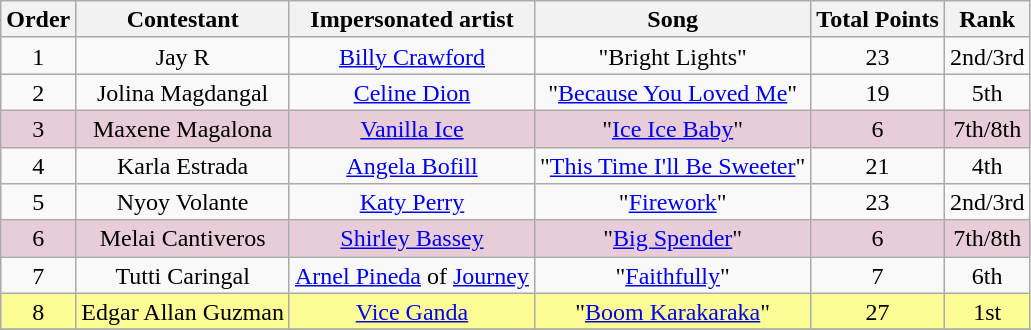<table class="wikitable" style="text-align:center; line-height:17px; width:auto;">
<tr>
<th>Order</th>
<th>Contestant</th>
<th>Impersonated artist</th>
<th>Song</th>
<th>Total Points</th>
<th>Rank</th>
</tr>
<tr>
<td>1</td>
<td>Jay R</td>
<td><a href='#'>Billy Crawford</a></td>
<td>"Bright Lights"</td>
<td>23</td>
<td>2nd/3rd</td>
</tr>
<tr>
<td>2</td>
<td>Jolina Magdangal</td>
<td><a href='#'>Celine Dion</a></td>
<td>"<a href='#'>Because You Loved Me</a>"</td>
<td>19</td>
<td>5th</td>
</tr>
<tr>
<td style="background:#E8CCD7;">3</td>
<td style="background:#E8CCD7;">Maxene Magalona</td>
<td style="background:#E8CCD7;"><a href='#'>Vanilla Ice</a></td>
<td style="background:#E8CCD7;">"<a href='#'>Ice Ice Baby</a>"</td>
<td style="background:#E8CCD7;">6</td>
<td style="background:#E8CCD7;">7th/8th</td>
</tr>
<tr>
<td>4</td>
<td>Karla Estrada</td>
<td><a href='#'>Angela Bofill</a></td>
<td>"<a href='#'>This Time I'll Be Sweeter</a>"</td>
<td>21</td>
<td>4th</td>
</tr>
<tr>
<td>5</td>
<td>Nyoy Volante</td>
<td><a href='#'>Katy Perry</a></td>
<td>"<a href='#'>Firework</a>"</td>
<td>23</td>
<td>2nd/3rd</td>
</tr>
<tr>
<td style="background:#E8CCD7;">6</td>
<td style="background:#E8CCD7;">Melai Cantiveros</td>
<td style="background:#E8CCD7;"><a href='#'>Shirley Bassey</a></td>
<td style="background:#E8CCD7;">"<a href='#'>Big Spender</a>"</td>
<td style="background:#E8CCD7;">6</td>
<td style="background:#E8CCD7;">7th/8th</td>
</tr>
<tr>
<td>7</td>
<td>Tutti Caringal</td>
<td><a href='#'>Arnel Pineda</a> of <a href='#'>Journey</a></td>
<td>"<a href='#'>Faithfully</a>"</td>
<td>7</td>
<td>6th</td>
</tr>
<tr>
<td style="background:#FDFD96;">8</td>
<td style="background:#FDFD96;">Edgar Allan Guzman</td>
<td style="background:#FDFD96;"><a href='#'>Vice Ganda</a></td>
<td style="background:#FDFD96;">"<a href='#'>Boom Karakaraka</a>"</td>
<td style="background:#FDFD96;">27</td>
<td style="background:#FDFD96;">1st</td>
</tr>
<tr>
</tr>
</table>
